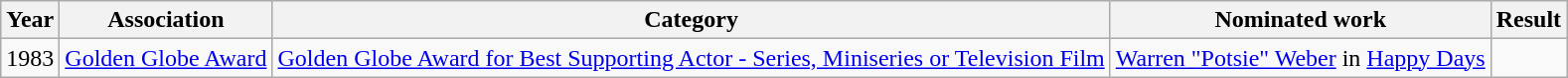<table class="wikitable sortable">
<tr>
<th>Year</th>
<th>Association</th>
<th>Category</th>
<th>Nominated work</th>
<th>Result</th>
</tr>
<tr>
<td>1983</td>
<td><a href='#'>Golden Globe Award</a></td>
<td><a href='#'>Golden Globe Award for Best Supporting Actor - Series, Miniseries or Television Film</a></td>
<td><a href='#'>Warren "Potsie" Weber</a> in <a href='#'>Happy Days</a></td>
<td></td>
</tr>
</table>
